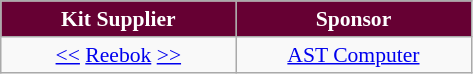<table class="wikitable"  style="text-align:center; font-size:90%; ">
<tr>
<th style="background:#660033;color:#FFFFFF; width:150px;">Kit Supplier</th>
<th style="background:#660033;color:#FFFFFF; width:150px;">Sponsor</th>
</tr>
<tr>
<td><a href='#'><<</a> <a href='#'>Reebok</a>  <a href='#'>>></a></td>
<td><a href='#'>AST Computer</a></td>
</tr>
</table>
